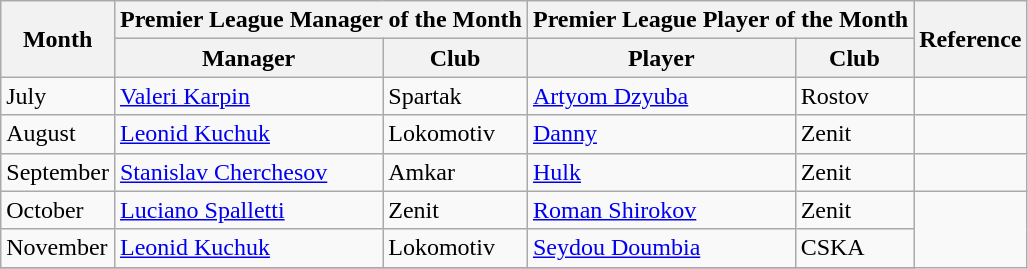<table class="wikitable">
<tr>
<th rowspan="2">Month</th>
<th colspan="2">Premier League Manager of the Month</th>
<th colspan="2">Premier League Player of the Month</th>
<th rowspan="2">Reference</th>
</tr>
<tr>
<th>Manager</th>
<th>Club</th>
<th>Player</th>
<th>Club</th>
</tr>
<tr>
<td>July</td>
<td> <a href='#'>Valeri Karpin</a></td>
<td>Spartak</td>
<td> <a href='#'>Artyom Dzyuba</a></td>
<td>Rostov</td>
<td align=center></td>
</tr>
<tr>
<td>August</td>
<td> <a href='#'>Leonid Kuchuk</a></td>
<td>Lokomotiv</td>
<td> <a href='#'>Danny</a></td>
<td>Zenit</td>
<td align=center></td>
</tr>
<tr>
<td>September</td>
<td> <a href='#'>Stanislav Cherchesov</a></td>
<td>Amkar</td>
<td> <a href='#'>Hulk</a></td>
<td>Zenit</td>
<td align=center></td>
</tr>
<tr>
<td>October</td>
<td> <a href='#'>Luciano Spalletti</a></td>
<td>Zenit</td>
<td> <a href='#'>Roman Shirokov</a></td>
<td>Zenit</td>
</tr>
<tr>
<td>November</td>
<td> <a href='#'>Leonid Kuchuk</a></td>
<td>Lokomotiv</td>
<td> <a href='#'>Seydou Doumbia</a></td>
<td>CSKA</td>
</tr>
<tr>
</tr>
</table>
